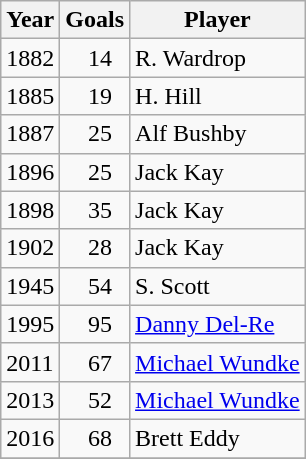<table class="wikitable sortable">
<tr>
<th>Year</th>
<th>Goals</th>
<th>Player</th>
</tr>
<tr>
<td>1882</td>
<td align=right>14  </td>
<td>R. Wardrop</td>
</tr>
<tr>
<td>1885</td>
<td align=right>19  </td>
<td>H. Hill</td>
</tr>
<tr>
<td>1887</td>
<td align=right>25  </td>
<td>Alf Bushby</td>
</tr>
<tr>
<td>1896</td>
<td align=right>25  </td>
<td>Jack Kay</td>
</tr>
<tr>
<td>1898</td>
<td align=right>35  </td>
<td>Jack Kay</td>
</tr>
<tr>
<td>1902</td>
<td align=right>28  </td>
<td>Jack Kay</td>
</tr>
<tr>
<td>1945</td>
<td align=right>54  </td>
<td>S. Scott</td>
</tr>
<tr>
<td>1995</td>
<td align=right>95  </td>
<td><a href='#'>Danny Del-Re</a></td>
</tr>
<tr>
<td>2011</td>
<td align=right>67  </td>
<td><a href='#'>Michael Wundke</a></td>
</tr>
<tr>
<td>2013</td>
<td align=right>52  </td>
<td><a href='#'>Michael Wundke</a></td>
</tr>
<tr>
<td>2016</td>
<td align=right>68  </td>
<td>Brett Eddy</td>
</tr>
<tr>
</tr>
</table>
